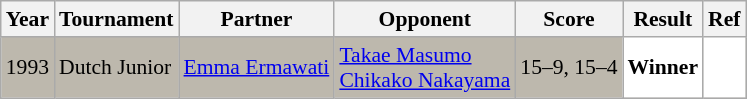<table class="sortable wikitable" style="font-size: 90%">
<tr>
<th>Year</th>
<th>Tournament</th>
<th>Partner</th>
<th>Opponent</th>
<th>Score</th>
<th>Result</th>
<th>Ref</th>
</tr>
<tr style="background:#BDB8AD">
<td align="center">1993</td>
<td align="left">Dutch Junior</td>
<td align="left"> <a href='#'>Emma Ermawati</a></td>
<td align="left"> <a href='#'>Takae Masumo</a><br> <a href='#'>Chikako Nakayama</a></td>
<td align="left">15–9, 15–4</td>
<td style="text-align:left; background:white"> <strong>Winner</strong></td>
<td style="text-align:center; background:white"></td>
</tr>
</table>
